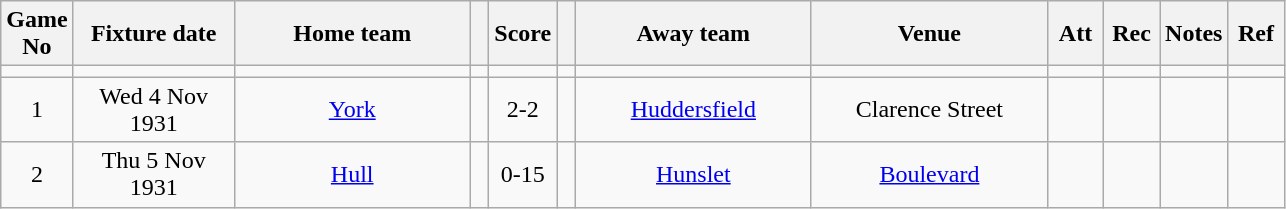<table class="wikitable" style="text-align:center;">
<tr>
<th width=20 abbr="No">Game No</th>
<th width=100 abbr="Date">Fixture date</th>
<th width=150 abbr="Home team">Home team</th>
<th width=5 abbr="space"></th>
<th width=20 abbr="Score">Score</th>
<th width=5 abbr="space"></th>
<th width=150 abbr="Away team">Away team</th>
<th width=150 abbr="Venue">Venue</th>
<th width=30 abbr="Att">Att</th>
<th width=30 abbr="Rec">Rec</th>
<th width=20 abbr="Notes">Notes</th>
<th width=30 abbr="Ref">Ref</th>
</tr>
<tr>
<td></td>
<td></td>
<td></td>
<td></td>
<td></td>
<td></td>
<td></td>
<td></td>
<td></td>
<td></td>
<td></td>
</tr>
<tr>
<td>1</td>
<td>Wed 4 Nov 1931</td>
<td><a href='#'>York</a></td>
<td></td>
<td>2-2</td>
<td></td>
<td><a href='#'>Huddersfield</a></td>
<td>Clarence Street</td>
<td></td>
<td></td>
<td></td>
<td></td>
</tr>
<tr>
<td>2</td>
<td>Thu 5 Nov 1931</td>
<td><a href='#'>Hull</a></td>
<td></td>
<td>0-15</td>
<td></td>
<td><a href='#'>Hunslet</a></td>
<td><a href='#'>Boulevard</a></td>
<td></td>
<td></td>
<td></td>
<td></td>
</tr>
</table>
